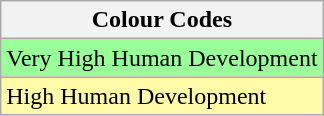<table class="wikitable">
<tr>
<th>Colour Codes</th>
</tr>
<tr bgcolor="#99ff99">
<td>Very High Human Development</td>
</tr>
<tr bgcolor="#FFFBA8">
<td>High Human Development</td>
</tr>
</table>
